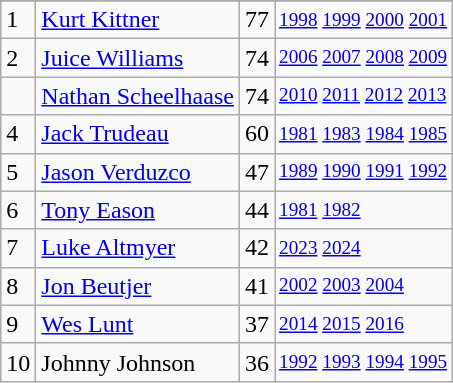<table class="wikitable">
<tr>
</tr>
<tr>
<td>1</td>
<td><a href='#'>Kurt Kittner</a></td>
<td><abbr>77</abbr></td>
<td style="font-size:80%;"><a href='#'>1998</a> <a href='#'>1999</a> <a href='#'>2000</a> <a href='#'>2001</a></td>
</tr>
<tr>
<td>2</td>
<td><a href='#'>Juice Williams</a></td>
<td><abbr>74</abbr></td>
<td style="font-size:80%;"><a href='#'>2006</a> <a href='#'>2007</a> <a href='#'>2008</a> <a href='#'>2009</a></td>
</tr>
<tr>
<td></td>
<td><a href='#'>Nathan Scheelhaase</a></td>
<td><abbr>74</abbr></td>
<td style="font-size:80%;"><a href='#'>2010</a> <a href='#'>2011</a> <a href='#'>2012</a> <a href='#'>2013</a></td>
</tr>
<tr>
<td>4</td>
<td><a href='#'>Jack Trudeau</a></td>
<td><abbr>60</abbr></td>
<td style="font-size:80%;"><a href='#'>1981</a> <a href='#'>1983</a> <a href='#'>1984</a> <a href='#'>1985</a></td>
</tr>
<tr>
<td>5</td>
<td><a href='#'>Jason Verduzco</a></td>
<td><abbr>47</abbr></td>
<td style="font-size:80%;"><a href='#'>1989</a> <a href='#'>1990</a> <a href='#'>1991</a> <a href='#'>1992</a></td>
</tr>
<tr>
<td>6</td>
<td><a href='#'>Tony Eason</a></td>
<td><abbr>44</abbr></td>
<td style="font-size:80%;"><a href='#'>1981</a> <a href='#'>1982</a></td>
</tr>
<tr>
<td>7</td>
<td><a href='#'>Luke Altmyer</a></td>
<td><abbr>42</abbr></td>
<td style="font-size:80%;"><a href='#'>2023</a> <a href='#'>2024</a></td>
</tr>
<tr>
<td>8</td>
<td><a href='#'>Jon Beutjer</a></td>
<td><abbr>41</abbr></td>
<td style="font-size:80%;"><a href='#'>2002</a> <a href='#'>2003</a> <a href='#'>2004</a></td>
</tr>
<tr>
<td>9</td>
<td><a href='#'>Wes Lunt</a></td>
<td><abbr>37</abbr></td>
<td style="font-size:80%;"><a href='#'>2014</a> <a href='#'>2015</a> <a href='#'>2016</a></td>
</tr>
<tr>
<td>10</td>
<td>Johnny Johnson</td>
<td><abbr>36</abbr></td>
<td style="font-size:80%;"><a href='#'>1992</a> <a href='#'>1993</a> <a href='#'>1994</a> <a href='#'>1995</a></td>
</tr>
</table>
